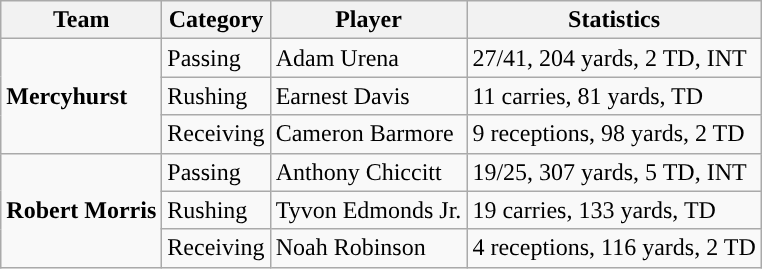<table class="wikitable" style="float: right;">
<tr>
<th>Team</th>
<th>Category</th>
<th>Player</th>
<th>Statistics</th>
</tr>
<tr>
<td rowspan=3><strong>Mercyhurst</strong></td>
<td>Passing</td>
<td>Adam Urena</td>
<td>27/41, 204 yards, 2 TD, INT</td>
</tr>
<tr>
<td>Rushing</td>
<td>Earnest Davis</td>
<td>11 carries, 81 yards, TD</td>
</tr>
<tr>
<td>Receiving</td>
<td>Cameron Barmore</td>
<td>9 receptions, 98 yards, 2 TD</td>
</tr>
<tr>
<td rowspan=3><strong>Robert Morris</strong></td>
<td>Passing</td>
<td>Anthony Chiccitt</td>
<td>19/25, 307 yards, 5 TD, INT</td>
</tr>
<tr>
<td>Rushing</td>
<td>Tyvon Edmonds Jr.</td>
<td>19 carries, 133 yards, TD</td>
</tr>
<tr>
<td>Receiving</td>
<td>Noah Robinson</td>
<td>4 receptions, 116 yards, 2 TD</td>
</tr>
</table>
